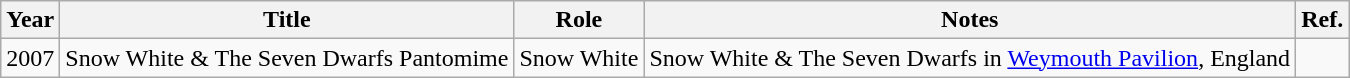<table class="wikitable">
<tr>
<th>Year</th>
<th>Title</th>
<th>Role</th>
<th>Notes</th>
<th>Ref.</th>
</tr>
<tr>
<td>2007</td>
<td>Snow White & The Seven Dwarfs Pantomime</td>
<td>Snow White</td>
<td>Snow White & The Seven Dwarfs in <a href='#'>Weymouth Pavilion</a>, England</td>
<td style="text-align:center;"></td>
</tr>
</table>
